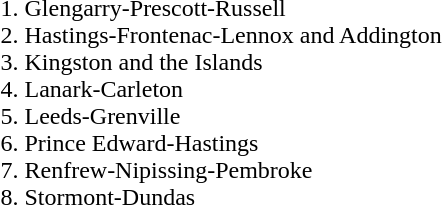<table>
<tr>
<td></td>
<td><br><ol><li>Glengarry-Prescott-Russell</li><li>Hastings-Frontenac-Lennox and Addington</li><li>Kingston and the Islands</li><li>Lanark-Carleton</li><li>Leeds-Grenville</li><li>Prince Edward-Hastings</li><li>Renfrew-Nipissing-Pembroke</li><li>Stormont-Dundas</li></ol></td>
</tr>
</table>
